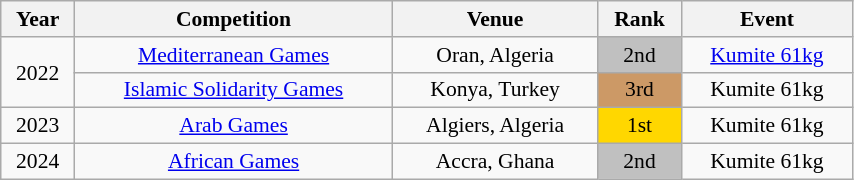<table class="wikitable sortable" width=45% style="font-size:90%; text-align:center;">
<tr>
<th>Year</th>
<th>Competition</th>
<th>Venue</th>
<th>Rank</th>
<th>Event</th>
</tr>
<tr>
<td rowspan=2>2022</td>
<td><a href='#'>Mediterranean Games</a></td>
<td>Oran, Algeria</td>
<td bgcolor="silver">2nd</td>
<td><a href='#'>Kumite 61kg</a></td>
</tr>
<tr>
<td><a href='#'>Islamic Solidarity Games</a></td>
<td>Konya, Turkey</td>
<td bgcolor="cc9966">3rd</td>
<td>Kumite 61kg</td>
</tr>
<tr>
<td>2023</td>
<td><a href='#'>Arab Games</a></td>
<td>Algiers, Algeria</td>
<td bgcolor="gold">1st</td>
<td>Kumite 61kg</td>
</tr>
<tr>
<td>2024</td>
<td><a href='#'>African Games</a></td>
<td>Accra, Ghana</td>
<td bgcolor="silver">2nd</td>
<td>Kumite 61kg</td>
</tr>
</table>
